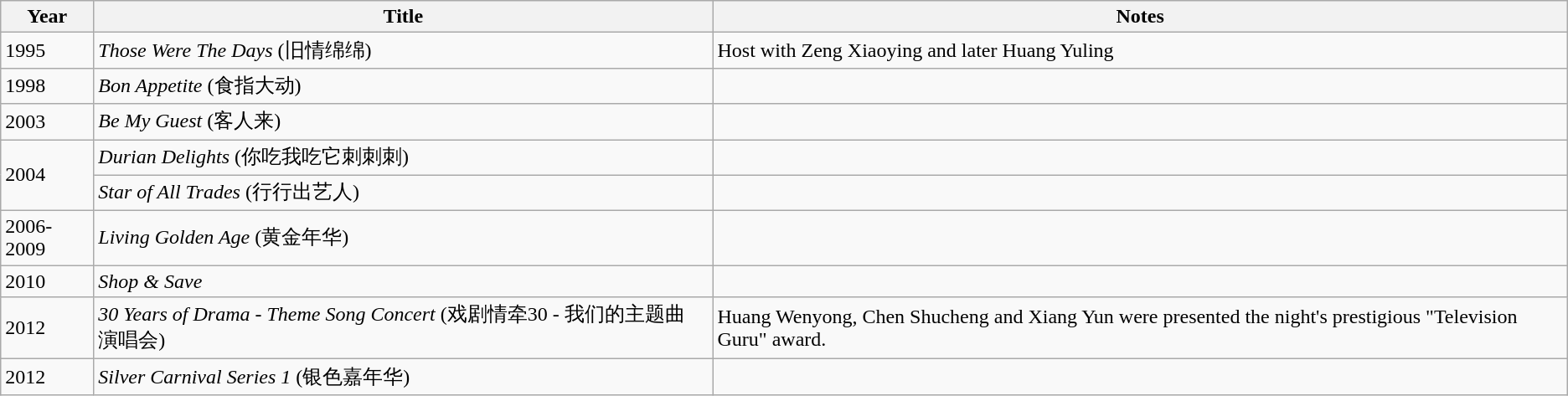<table class="wikitable sortable">
<tr>
<th>Year</th>
<th>Title</th>
<th class="unsortable">Notes</th>
</tr>
<tr>
<td>1995</td>
<td><em>Those Were The Days</em> (旧情绵绵)</td>
<td>Host with Zeng Xiaoying and later Huang Yuling</td>
</tr>
<tr>
<td>1998</td>
<td><em>Bon Appetite</em> (食指大动)</td>
<td></td>
</tr>
<tr>
<td>2003</td>
<td><em>Be My Guest</em> (客人来)</td>
<td></td>
</tr>
<tr>
<td rowspan="2">2004</td>
<td><em>Durian Delights</em> (你吃我吃它刺刺刺)</td>
<td></td>
</tr>
<tr>
<td><em>Star of All Trades</em> (行行出艺人)</td>
<td></td>
</tr>
<tr>
<td>2006-2009</td>
<td><em>Living Golden Age</em> (黄金年华)</td>
<td></td>
</tr>
<tr>
<td>2010</td>
<td><em>Shop & Save</em></td>
<td></td>
</tr>
<tr>
<td>2012</td>
<td><em>30 Years of Drama - Theme Song Concert</em> (戏剧情牵30 - 我们的主题曲 演唱会)</td>
<td>Huang Wenyong, Chen Shucheng and Xiang Yun were presented the night's prestigious "Television Guru" award.</td>
</tr>
<tr>
<td>2012</td>
<td><em>Silver Carnival Series 1</em> (银色嘉年华)</td>
<td></td>
</tr>
</table>
